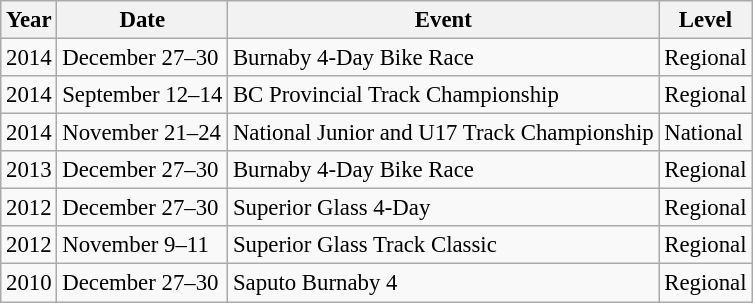<table class="sortable wikitable" style="font-size: 95%;">
<tr>
<th>Year</th>
<th>Date</th>
<th>Event</th>
<th>Level</th>
</tr>
<tr>
<td>2014</td>
<td>December 27–30</td>
<td>Burnaby 4-Day Bike Race</td>
<td>Regional</td>
</tr>
<tr>
<td>2014</td>
<td>September 12–14</td>
<td>BC Provincial Track Championship</td>
<td>Regional</td>
</tr>
<tr>
<td>2014</td>
<td>November 21–24</td>
<td>National Junior and U17 Track Championship</td>
<td>National</td>
</tr>
<tr>
<td>2013</td>
<td>December 27–30</td>
<td>Burnaby 4-Day Bike Race</td>
<td>Regional</td>
</tr>
<tr>
<td>2012</td>
<td>December 27–30</td>
<td>Superior Glass 4-Day</td>
<td>Regional</td>
</tr>
<tr>
<td>2012</td>
<td>November 9–11</td>
<td>Superior Glass Track Classic</td>
<td>Regional</td>
</tr>
<tr>
<td>2010</td>
<td>December 27–30</td>
<td>Saputo Burnaby 4</td>
<td>Regional</td>
</tr>
</table>
